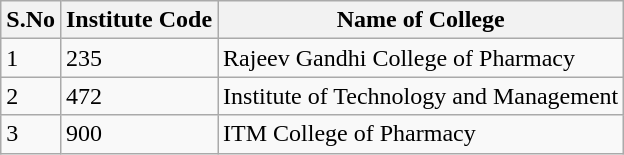<table class="wikitable sortable">
<tr>
<th>S.No</th>
<th>Institute Code</th>
<th>Name of College</th>
</tr>
<tr>
<td>1</td>
<td>235</td>
<td>Rajeev Gandhi College of Pharmacy</td>
</tr>
<tr>
<td>2</td>
<td>472</td>
<td>Institute of Technology and Management</td>
</tr>
<tr>
<td>3</td>
<td>900</td>
<td>ITM College of Pharmacy</td>
</tr>
</table>
